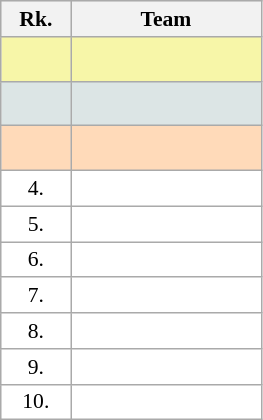<table class="wikitable" style="border:1px solid #AAAAAA;font-size:90%">
<tr bgcolor="#E4E4E4">
<th style="border-bottom:1px solid #AAAAAA" width=40>Rk.</th>
<th style="border-bottom:1px solid #AAAAAA" width=120>Team</th>
</tr>
<tr bgcolor="#F7F6A8">
<td align="center" style="height:23px"></td>
<td><strong></strong></td>
</tr>
<tr bgcolor="#DCE5E5">
<td align="center" style="height:23px"></td>
<td></td>
</tr>
<tr bgcolor="#FFDAB9">
<td align="center" style="height:23px"></td>
<td></td>
</tr>
<tr style="background:#ffffff;">
<td align="center">4.</td>
<td></td>
</tr>
<tr style="background:#ffffff;">
<td align="center">5.</td>
<td></td>
</tr>
<tr style="background:#ffffff;">
<td align="center">6.</td>
<td></td>
</tr>
<tr style="background:#ffffff;">
<td align="center">7.</td>
<td></td>
</tr>
<tr style="background:#ffffff;">
<td align="center">8.</td>
<td></td>
</tr>
<tr style="background:#ffffff;">
<td align="center">9.</td>
<td></td>
</tr>
<tr style="background:#ffffff;">
<td align="center">10.</td>
<td></td>
</tr>
</table>
